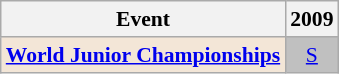<table class="wikitable" style="font-size: 90%; text-align:center">
<tr>
<th>Event</th>
<th>2009</th>
</tr>
<tr>
<td bgcolor=F3E6D7><strong><a href='#'>World Junior Championships</a></strong></td>
<td bgcolor=silver><a href='#'>S</a></td>
</tr>
</table>
